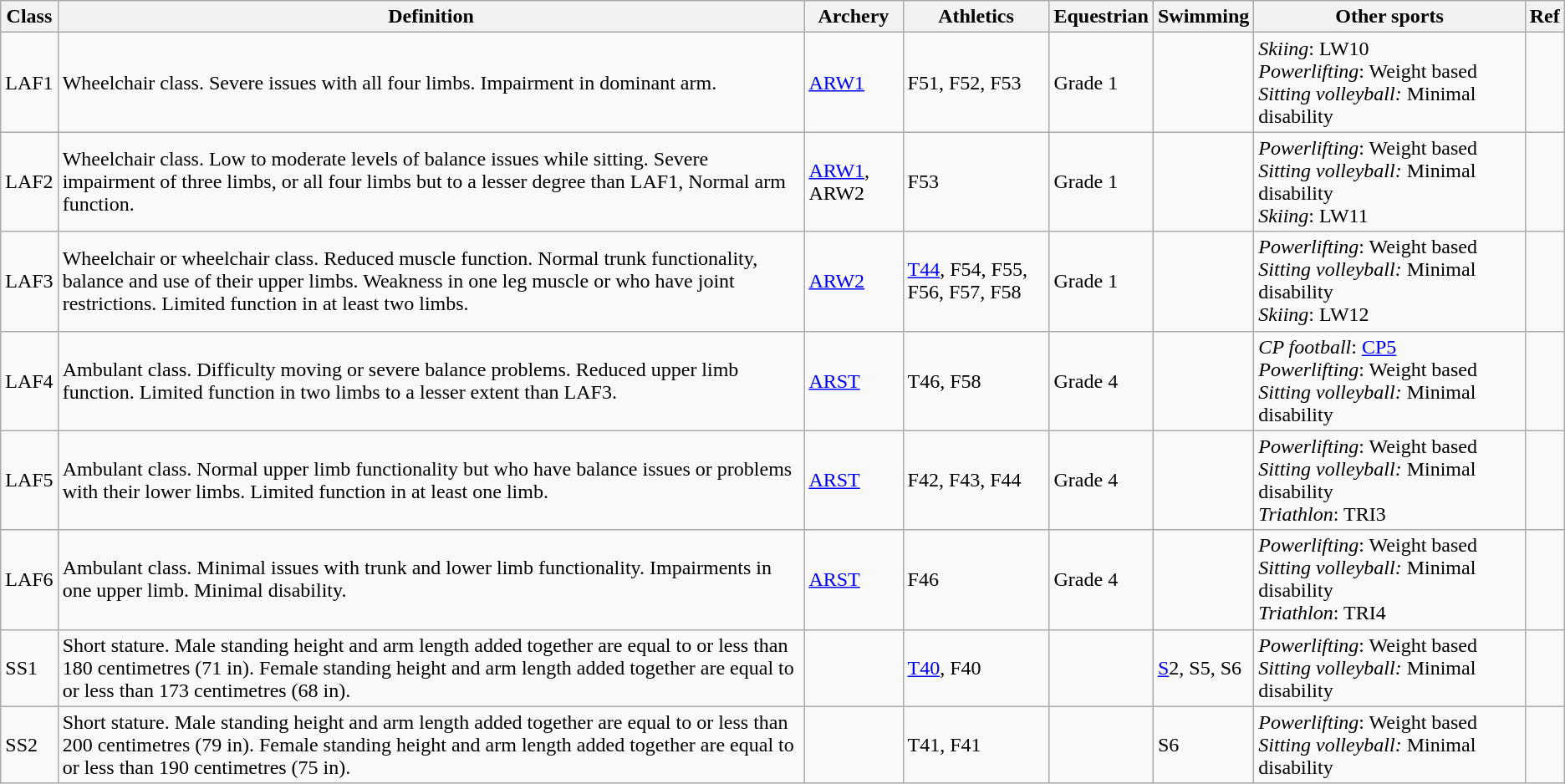<table class="wikitable">
<tr>
<th>Class</th>
<th>Definition</th>
<th>Archery</th>
<th>Athletics</th>
<th>Equestrian</th>
<th>Swimming</th>
<th>Other sports</th>
<th>Ref</th>
</tr>
<tr>
<td>LAF1</td>
<td>Wheelchair class. Severe issues with all four limbs. Impairment in dominant arm.</td>
<td><a href='#'>ARW1</a></td>
<td>F51, F52, F53</td>
<td>Grade 1</td>
<td></td>
<td><em>Skiing</em>: LW10<br><em>Powerlifting</em>: Weight based<br><em>Sitting volleyball:</em> Minimal disability</td>
<td><br></td>
</tr>
<tr>
<td>LAF2</td>
<td>Wheelchair class.  Low to moderate levels of balance issues while sitting. Severe impairment of three limbs, or all four limbs but to a lesser degree than LAF1, Normal arm function.</td>
<td><a href='#'>ARW1</a>, ARW2</td>
<td>F53</td>
<td>Grade 1</td>
<td></td>
<td><em>Powerlifting</em>: Weight based<br><em>Sitting volleyball:</em> Minimal disability<br><em>Skiing</em>: LW11</td>
<td></td>
</tr>
<tr>
<td>LAF3</td>
<td>Wheelchair or wheelchair class. Reduced muscle function. Normal trunk functionality, balance and use of their upper limbs. Weakness in one leg muscle or who have joint restrictions. Limited function in at least two limbs.</td>
<td><a href='#'>ARW2</a></td>
<td><a href='#'>T44</a>, F54, F55, F56, F57, F58</td>
<td>Grade 1</td>
<td></td>
<td><em>Powerlifting</em>: Weight based<br><em>Sitting volleyball:</em> Minimal disability<br><em>Skiing</em>: LW12</td>
<td></td>
</tr>
<tr>
<td>LAF4</td>
<td>Ambulant class. Difficulty moving or severe balance problems.  Reduced upper limb function. Limited function in two limbs to a lesser extent than LAF3.</td>
<td><a href='#'>ARST</a></td>
<td>T46, F58</td>
<td>Grade 4</td>
<td></td>
<td><em>CP football</em>: <a href='#'>CP5</a><br><em>Powerlifting</em>: Weight based
<em>Sitting volleyball:</em> Minimal disability</td>
<td></td>
</tr>
<tr>
<td>LAF5</td>
<td>Ambulant class. Normal upper limb functionality but who have balance issues or problems with their lower limbs. Limited function in at least one limb.</td>
<td><a href='#'>ARST</a></td>
<td>F42, F43, F44</td>
<td>Grade 4</td>
<td></td>
<td><em>Powerlifting</em>: Weight based<br><em>Sitting volleyball:</em> Minimal disability<br><em>Triathlon</em>: TRI3</td>
<td></td>
</tr>
<tr>
<td>LAF6</td>
<td>Ambulant class.  Minimal issues with trunk and lower limb functionality. Impairments in one upper limb. Minimal disability.</td>
<td><a href='#'>ARST</a></td>
<td>F46</td>
<td>Grade 4</td>
<td></td>
<td><em>Powerlifting</em>: Weight based<br><em>Sitting volleyball:</em> Minimal disability<br><em>Triathlon</em>: TRI4</td>
<td></td>
</tr>
<tr>
<td>SS1</td>
<td>Short stature. Male standing height and arm length added together are equal to or less than 180 centimetres (71 in). Female standing height and arm length added together are equal to or less than 173 centimetres (68 in).</td>
<td></td>
<td><a href='#'>T40</a>, F40</td>
<td></td>
<td><a href='#'>S</a>2, S5, S6</td>
<td><em>Powerlifting</em>: Weight based<br><em>Sitting volleyball:</em> Minimal disability</td>
<td><br><br></td>
</tr>
<tr>
<td>SS2</td>
<td>Short stature. Male standing height and arm length added together are equal to or less than  200 centimetres (79 in). Female standing height and arm length added together are equal to or less than  190 centimetres (75 in).</td>
<td></td>
<td>T41, F41</td>
<td></td>
<td>S6</td>
<td><em>Powerlifting</em>: Weight based<br><em>Sitting volleyball:</em> Minimal disability</td>
<td></td>
</tr>
</table>
